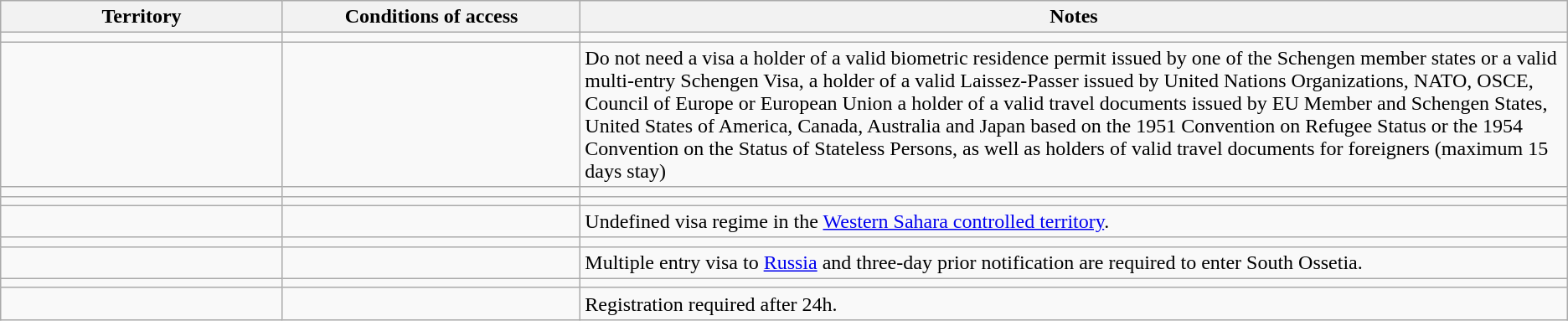<table class="wikitable" style="text-align: left; table-layout: fixed;">
<tr>
<th width="18%">Territory</th>
<th width="19%">Conditions of access</th>
<th>Notes</th>
</tr>
<tr>
<td></td>
<td></td>
<td></td>
</tr>
<tr>
<td></td>
<td></td>
<td>Do not need a visa a holder of a valid biometric residence permit issued by one of the Schengen member states or a valid multi-entry Schengen Visa, a holder of a valid Laissez-Passer issued by United Nations Organizations, NATO, OSCE, Council of Europe or European Union a holder of a valid travel documents issued by EU Member and Schengen States, United States of America, Canada, Australia and Japan based on the 1951 Convention on Refugee Status or the 1954 Convention on the Status of Stateless Persons, as well as holders of valid travel documents for foreigners (maximum 15 days stay)</td>
</tr>
<tr>
<td></td>
<td></td>
<td></td>
</tr>
<tr>
<td></td>
<td></td>
<td></td>
</tr>
<tr>
<td></td>
<td></td>
<td>Undefined visa regime in the <a href='#'>Western Sahara controlled territory</a>.</td>
</tr>
<tr>
<td></td>
<td></td>
<td></td>
</tr>
<tr>
<td></td>
<td></td>
<td>Multiple entry visa to <a href='#'>Russia</a> and three-day prior notification are required to enter South Ossetia.</td>
</tr>
<tr>
<td></td>
<td></td>
<td></td>
</tr>
<tr>
<td></td>
<td></td>
<td>Registration required after 24h.</td>
</tr>
</table>
